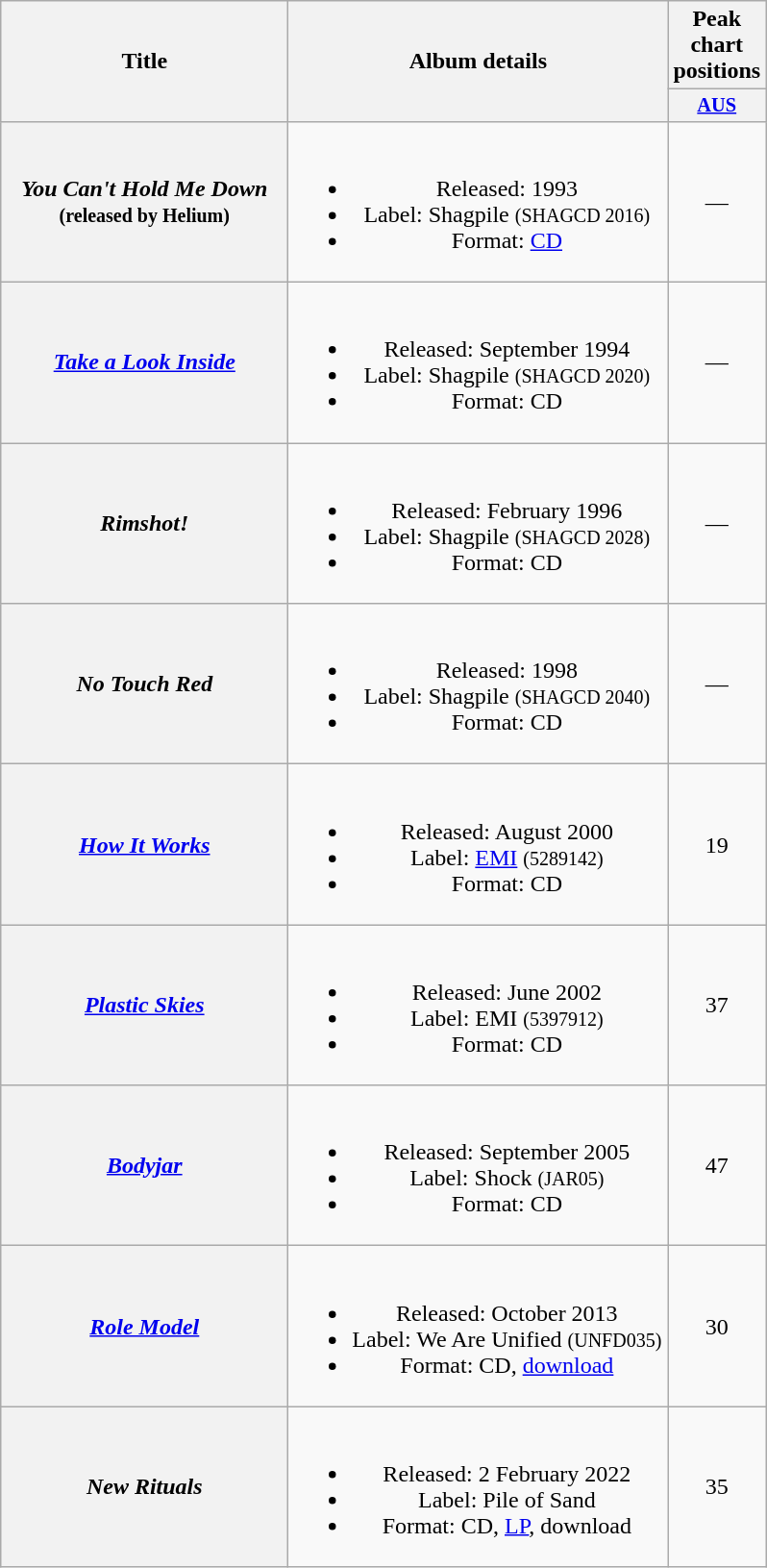<table class="wikitable plainrowheaders" style="text-align:center;" border="1">
<tr>
<th scope="col" rowspan="2" style="width:12em;">Title</th>
<th scope="col" rowspan="2" style="width:16em;">Album details</th>
<th scope="col" colspan="1">Peak chart positions</th>
</tr>
<tr>
<th style="width:3em;font-size:85%"><a href='#'>AUS</a><br></th>
</tr>
<tr>
<th scope="row"><em>You Can't Hold Me Down</em><br> <small>(released by Helium)</small></th>
<td><br><ul><li>Released: 1993</li><li>Label: Shagpile <small>(SHAGCD 2016)</small></li><li>Format: <a href='#'>CD</a></li></ul></td>
<td>—</td>
</tr>
<tr>
<th scope="row"><em><a href='#'>Take a Look Inside</a></em></th>
<td><br><ul><li>Released: September 1994</li><li>Label: Shagpile <small>(SHAGCD 2020)</small></li><li>Format: CD</li></ul></td>
<td>—</td>
</tr>
<tr>
<th scope="row"><em>Rimshot!</em></th>
<td><br><ul><li>Released: February 1996</li><li>Label: Shagpile <small>(SHAGCD 2028)</small></li><li>Format: CD</li></ul></td>
<td>—</td>
</tr>
<tr>
<th scope="row"><em>No Touch Red</em></th>
<td><br><ul><li>Released: 1998</li><li>Label: Shagpile <small>(SHAGCD 2040)</small></li><li>Format: CD</li></ul></td>
<td>—</td>
</tr>
<tr>
<th scope="row"><em><a href='#'>How It Works</a></em></th>
<td><br><ul><li>Released: August 2000</li><li>Label: <a href='#'>EMI</a> <small>(5289142)</small></li><li>Format: CD</li></ul></td>
<td>19</td>
</tr>
<tr>
<th scope="row"><em><a href='#'>Plastic Skies</a></em></th>
<td><br><ul><li>Released: June 2002</li><li>Label: EMI <small>(5397912)</small></li><li>Format: CD</li></ul></td>
<td>37</td>
</tr>
<tr>
<th scope="row"><em><a href='#'>Bodyjar</a></em></th>
<td><br><ul><li>Released: September 2005</li><li>Label: Shock <small>(JAR05)</small></li><li>Format: CD</li></ul></td>
<td>47</td>
</tr>
<tr>
<th scope="row"><em><a href='#'>Role Model</a></em></th>
<td><br><ul><li>Released: October 2013</li><li>Label: We Are Unified	<small>(UNFD035)</small></li><li>Format: CD, <a href='#'>download</a></li></ul></td>
<td>30</td>
</tr>
<tr>
<th scope="row"><em>New Rituals</em></th>
<td><br><ul><li>Released: 2 February 2022</li><li>Label: Pile of Sand</li><li>Format: CD, <a href='#'>LP</a>, download</li></ul></td>
<td>35<br></td>
</tr>
</table>
